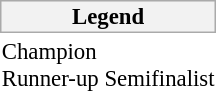<table class="toccolours" style="float: right; font-size: 95%;">
<tr>
<th style="background-color: #F2F2F2; border: 1px solid #AAAAAA;">Legend</th>
</tr>
<tr>
<td> Champion<br> Runner-up Semifinalist</td>
</tr>
</table>
